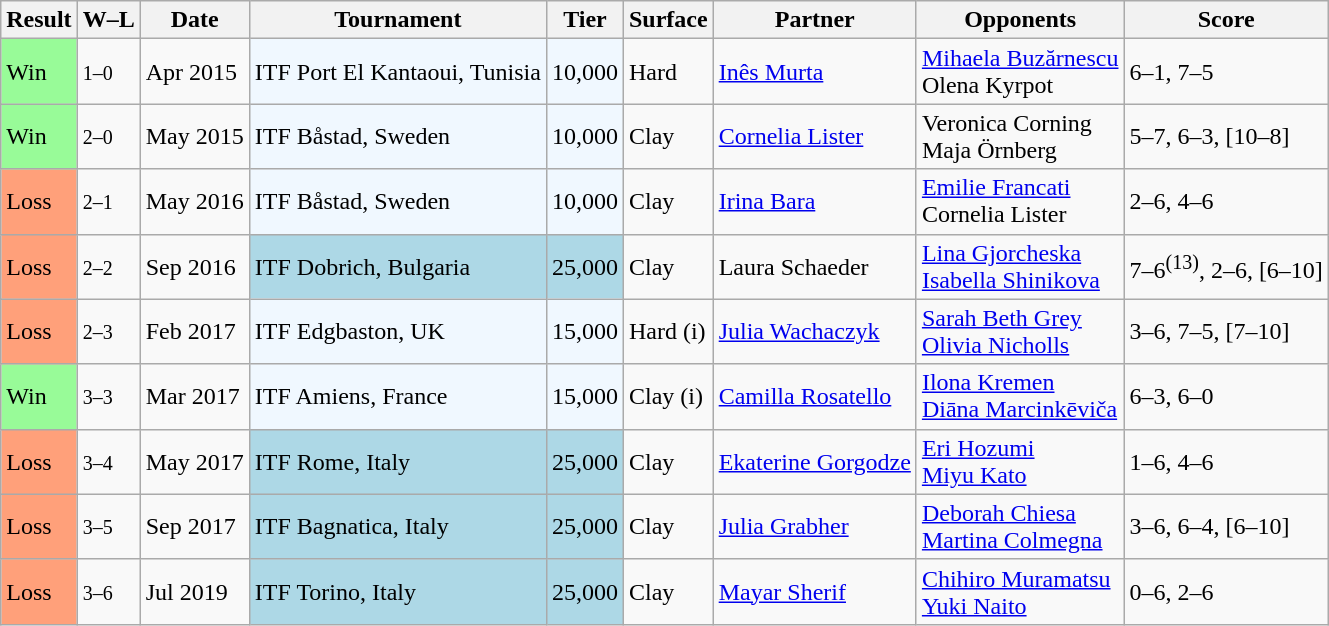<table class="sortable wikitable">
<tr>
<th>Result</th>
<th class="unsortable">W–L</th>
<th>Date</th>
<th>Tournament</th>
<th>Tier</th>
<th>Surface</th>
<th>Partner</th>
<th>Opponents</th>
<th class="unsortable">Score</th>
</tr>
<tr>
<td style="background:#98fb98;">Win</td>
<td><small>1–0</small></td>
<td>Apr 2015</td>
<td style="background:#f0f8ff;">ITF Port El Kantaoui, Tunisia</td>
<td style="background:#f0f8ff;">10,000</td>
<td>Hard</td>
<td> <a href='#'>Inês Murta</a></td>
<td> <a href='#'>Mihaela Buzărnescu</a> <br>  Olena Kyrpot</td>
<td>6–1, 7–5</td>
</tr>
<tr>
<td style="background:#98fb98;">Win</td>
<td><small>2–0</small></td>
<td>May 2015</td>
<td style="background:#f0f8ff;">ITF Båstad, Sweden</td>
<td style="background:#f0f8ff;">10,000</td>
<td>Clay</td>
<td> <a href='#'>Cornelia Lister</a></td>
<td> Veronica Corning <br>  Maja Örnberg</td>
<td>5–7, 6–3, [10–8]</td>
</tr>
<tr>
<td style="background:#ffa07a;">Loss</td>
<td><small>2–1</small></td>
<td>May 2016</td>
<td style="background:#f0f8ff;">ITF Båstad, Sweden</td>
<td style="background:#f0f8ff;">10,000</td>
<td>Clay</td>
<td> <a href='#'>Irina Bara</a></td>
<td> <a href='#'>Emilie Francati</a> <br>  Cornelia Lister</td>
<td>2–6, 4–6</td>
</tr>
<tr>
<td style="background:#ffa07a;">Loss</td>
<td><small>2–2</small></td>
<td>Sep 2016</td>
<td style="background:lightblue;">ITF Dobrich, Bulgaria</td>
<td style="background:lightblue;">25,000</td>
<td>Clay</td>
<td> Laura Schaeder</td>
<td> <a href='#'>Lina Gjorcheska</a> <br>  <a href='#'>Isabella Shinikova</a></td>
<td>7–6<sup>(13)</sup>, 2–6, [6–10]</td>
</tr>
<tr>
<td style="background:#ffa07a;">Loss</td>
<td><small>2–3</small></td>
<td>Feb 2017</td>
<td style="background:#f0f8ff;">ITF Edgbaston, UK</td>
<td style="background:#f0f8ff;">15,000</td>
<td>Hard (i)</td>
<td> <a href='#'>Julia Wachaczyk</a></td>
<td> <a href='#'>Sarah Beth Grey</a> <br>  <a href='#'>Olivia Nicholls</a></td>
<td>3–6, 7–5, [7–10]</td>
</tr>
<tr>
<td style="background:#98fb98;">Win</td>
<td><small>3–3</small></td>
<td>Mar 2017</td>
<td style="background:#f0f8ff;">ITF Amiens, France</td>
<td style="background:#f0f8ff;">15,000</td>
<td>Clay (i)</td>
<td> <a href='#'>Camilla Rosatello</a></td>
<td> <a href='#'>Ilona Kremen</a> <br>  <a href='#'>Diāna Marcinkēviča</a></td>
<td>6–3, 6–0</td>
</tr>
<tr>
<td style="background:#ffa07a;">Loss</td>
<td><small>3–4</small></td>
<td>May 2017</td>
<td style="background:lightblue;">ITF Rome, Italy</td>
<td style="background:lightblue;">25,000</td>
<td>Clay</td>
<td> <a href='#'>Ekaterine Gorgodze</a></td>
<td> <a href='#'>Eri Hozumi</a> <br>  <a href='#'>Miyu Kato</a></td>
<td>1–6, 4–6</td>
</tr>
<tr>
<td style="background:#ffa07a;">Loss</td>
<td><small>3–5</small></td>
<td>Sep 2017</td>
<td style="background:lightblue;">ITF Bagnatica, Italy</td>
<td style="background:lightblue;">25,000</td>
<td>Clay</td>
<td> <a href='#'>Julia Grabher</a></td>
<td> <a href='#'>Deborah Chiesa</a> <br>  <a href='#'>Martina Colmegna</a></td>
<td>3–6, 6–4, [6–10]</td>
</tr>
<tr>
<td style="background:#ffa07a;">Loss</td>
<td><small>3–6</small></td>
<td>Jul 2019</td>
<td style="background:lightblue;">ITF Torino, Italy</td>
<td style="background:lightblue;">25,000</td>
<td>Clay</td>
<td> <a href='#'>Mayar Sherif</a></td>
<td> <a href='#'>Chihiro Muramatsu</a> <br>  <a href='#'>Yuki Naito</a></td>
<td>0–6, 2–6</td>
</tr>
</table>
